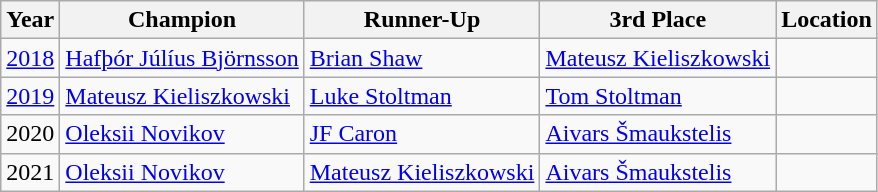<table class="wikitable">
<tr>
<th>Year</th>
<th>Champion</th>
<th>Runner-Up</th>
<th>3rd Place</th>
<th>Location</th>
</tr>
<tr>
<td><a href='#'>2018</a></td>
<td> <a href='#'>Hafþór Júlíus Björnsson</a></td>
<td> <a href='#'>Brian Shaw</a></td>
<td> <a href='#'>Mateusz Kieliszkowski</a></td>
<td> </td>
</tr>
<tr>
<td><a href='#'>2019</a></td>
<td> <a href='#'>Mateusz Kieliszkowski</a></td>
<td> <a href='#'>Luke Stoltman</a></td>
<td> <a href='#'>Tom Stoltman</a></td>
<td> </td>
</tr>
<tr>
<td>2020</td>
<td> <a href='#'>Oleksii Novikov</a></td>
<td> <a href='#'>JF Caron</a></td>
<td> <a href='#'>Aivars Šmaukstelis</a></td>
<td> </td>
</tr>
<tr>
<td>2021</td>
<td> <a href='#'>Oleksii Novikov</a></td>
<td> <a href='#'>Mateusz Kieliszkowski</a></td>
<td> <a href='#'>Aivars Šmaukstelis</a></td>
<td> </td>
</tr>
</table>
